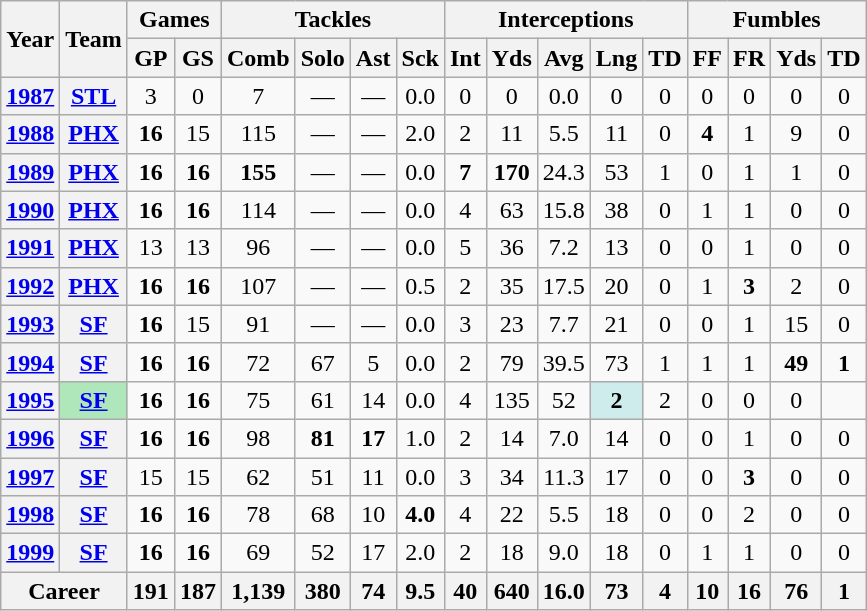<table class="wikitable" style="text-align:center">
<tr>
<th rowspan="2">Year</th>
<th rowspan="2">Team</th>
<th colspan="2">Games</th>
<th colspan="4">Tackles</th>
<th colspan="5">Interceptions</th>
<th colspan="4">Fumbles</th>
</tr>
<tr>
<th>GP</th>
<th>GS</th>
<th>Comb</th>
<th>Solo</th>
<th>Ast</th>
<th>Sck</th>
<th>Int</th>
<th>Yds</th>
<th>Avg</th>
<th>Lng</th>
<th>TD</th>
<th>FF</th>
<th>FR</th>
<th>Yds</th>
<th>TD</th>
</tr>
<tr>
<th><a href='#'>1987</a></th>
<th><a href='#'>STL</a></th>
<td>3</td>
<td>0</td>
<td>7</td>
<td>—</td>
<td>—</td>
<td>0.0</td>
<td>0</td>
<td>0</td>
<td>0.0</td>
<td>0</td>
<td>0</td>
<td>0</td>
<td>0</td>
<td>0</td>
<td>0</td>
</tr>
<tr>
<th><a href='#'>1988</a></th>
<th><a href='#'>PHX</a></th>
<td><strong>16</strong></td>
<td>15</td>
<td>115</td>
<td>—</td>
<td>—</td>
<td>2.0</td>
<td>2</td>
<td>11</td>
<td>5.5</td>
<td>11</td>
<td>0</td>
<td><strong>4</strong></td>
<td>1</td>
<td>9</td>
<td>0</td>
</tr>
<tr>
<th><a href='#'>1989</a></th>
<th><a href='#'>PHX</a></th>
<td><strong>16</strong></td>
<td><strong>16</strong></td>
<td><strong>155</strong></td>
<td>—</td>
<td>—</td>
<td>0.0</td>
<td><strong>7</strong></td>
<td><strong>170</strong></td>
<td>24.3</td>
<td>53</td>
<td>1</td>
<td>0</td>
<td>1</td>
<td>1</td>
<td>0</td>
</tr>
<tr>
<th><a href='#'>1990</a></th>
<th><a href='#'>PHX</a></th>
<td><strong>16</strong></td>
<td><strong>16</strong></td>
<td>114</td>
<td>—</td>
<td>—</td>
<td>0.0</td>
<td>4</td>
<td>63</td>
<td>15.8</td>
<td>38</td>
<td>0</td>
<td>1</td>
<td>1</td>
<td>0</td>
<td>0</td>
</tr>
<tr>
<th><a href='#'>1991</a></th>
<th><a href='#'>PHX</a></th>
<td>13</td>
<td>13</td>
<td>96</td>
<td>—</td>
<td>—</td>
<td>0.0</td>
<td>5</td>
<td>36</td>
<td>7.2</td>
<td>13</td>
<td>0</td>
<td>0</td>
<td>1</td>
<td>0</td>
<td>0</td>
</tr>
<tr>
<th><a href='#'>1992</a></th>
<th><a href='#'>PHX</a></th>
<td><strong>16</strong></td>
<td><strong>16</strong></td>
<td>107</td>
<td>—</td>
<td>—</td>
<td>0.5</td>
<td>2</td>
<td>35</td>
<td>17.5</td>
<td>20</td>
<td>0</td>
<td>1</td>
<td><strong>3</strong></td>
<td>2</td>
<td>0</td>
</tr>
<tr>
<th><a href='#'>1993</a></th>
<th><a href='#'>SF</a></th>
<td><strong>16</strong></td>
<td>15</td>
<td>91</td>
<td>—</td>
<td>—</td>
<td>0.0</td>
<td>3</td>
<td>23</td>
<td>7.7</td>
<td>21</td>
<td>0</td>
<td>0</td>
<td>1</td>
<td>15</td>
<td>0</td>
</tr>
<tr>
<th><a href='#'>1994</a></th>
<th><a href='#'>SF</a></th>
<td><strong>16</strong></td>
<td><strong>16</strong></td>
<td>72</td>
<td>67</td>
<td>5</td>
<td>0.0</td>
<td>2</td>
<td>79</td>
<td>39.5</td>
<td>73</td>
<td>1</td>
<td>1</td>
<td>1</td>
<td><strong>49</strong></td>
<td><strong>1</strong></td>
</tr>
<tr>
<th><a href='#'>1995</a></th>
<th style="background:#afe6ba;"><a href='#'>SF</a></th>
<td><strong>16</strong></td>
<td><strong>16</strong></td>
<td>75</td>
<td>61</td>
<td>14</td>
<td>0.0</td>
<td>4</td>
<td>135</td>
<td>52</td>
<td style="background:#cfecec;"><strong>2</strong></td>
<td>2</td>
<td>0</td>
<td>0</td>
<td>0</td>
</tr>
<tr>
<th><a href='#'>1996</a></th>
<th><a href='#'>SF</a></th>
<td><strong>16</strong></td>
<td><strong>16</strong></td>
<td>98</td>
<td><strong>81</strong></td>
<td><strong>17</strong></td>
<td>1.0</td>
<td>2</td>
<td>14</td>
<td>7.0</td>
<td>14</td>
<td>0</td>
<td>0</td>
<td>1</td>
<td>0</td>
<td>0</td>
</tr>
<tr>
<th><a href='#'>1997</a></th>
<th><a href='#'>SF</a></th>
<td>15</td>
<td>15</td>
<td>62</td>
<td>51</td>
<td>11</td>
<td>0.0</td>
<td>3</td>
<td>34</td>
<td>11.3</td>
<td>17</td>
<td>0</td>
<td>0</td>
<td><strong>3</strong></td>
<td>0</td>
<td>0</td>
</tr>
<tr>
<th><a href='#'>1998</a></th>
<th><a href='#'>SF</a></th>
<td><strong>16</strong></td>
<td><strong>16</strong></td>
<td>78</td>
<td>68</td>
<td>10</td>
<td><strong>4.0</strong></td>
<td>4</td>
<td>22</td>
<td>5.5</td>
<td>18</td>
<td>0</td>
<td>0</td>
<td>2</td>
<td>0</td>
<td>0</td>
</tr>
<tr>
<th><a href='#'>1999</a></th>
<th><a href='#'>SF</a></th>
<td><strong>16</strong></td>
<td><strong>16</strong></td>
<td>69</td>
<td>52</td>
<td>17</td>
<td>2.0</td>
<td>2</td>
<td>18</td>
<td>9.0</td>
<td>18</td>
<td>0</td>
<td>1</td>
<td>1</td>
<td>0</td>
<td>0</td>
</tr>
<tr>
<th colspan="2">Career</th>
<th>191</th>
<th>187</th>
<th>1,139</th>
<th>380</th>
<th>74</th>
<th>9.5</th>
<th>40</th>
<th>640</th>
<th>16.0</th>
<th>73</th>
<th>4</th>
<th>10</th>
<th>16</th>
<th>76</th>
<th>1</th>
</tr>
</table>
